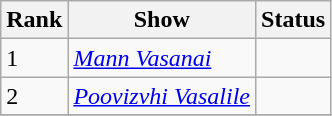<table class="wikitable sortable">
<tr>
<th>Rank</th>
<th>Show</th>
<th>Status</th>
</tr>
<tr>
<td>1</td>
<td><em><a href='#'>Mann Vasanai</a></em></td>
<td></td>
</tr>
<tr>
<td>2</td>
<td><em><a href='#'>Poovizvhi Vasalile</a></em></td>
<td></td>
</tr>
<tr>
</tr>
</table>
